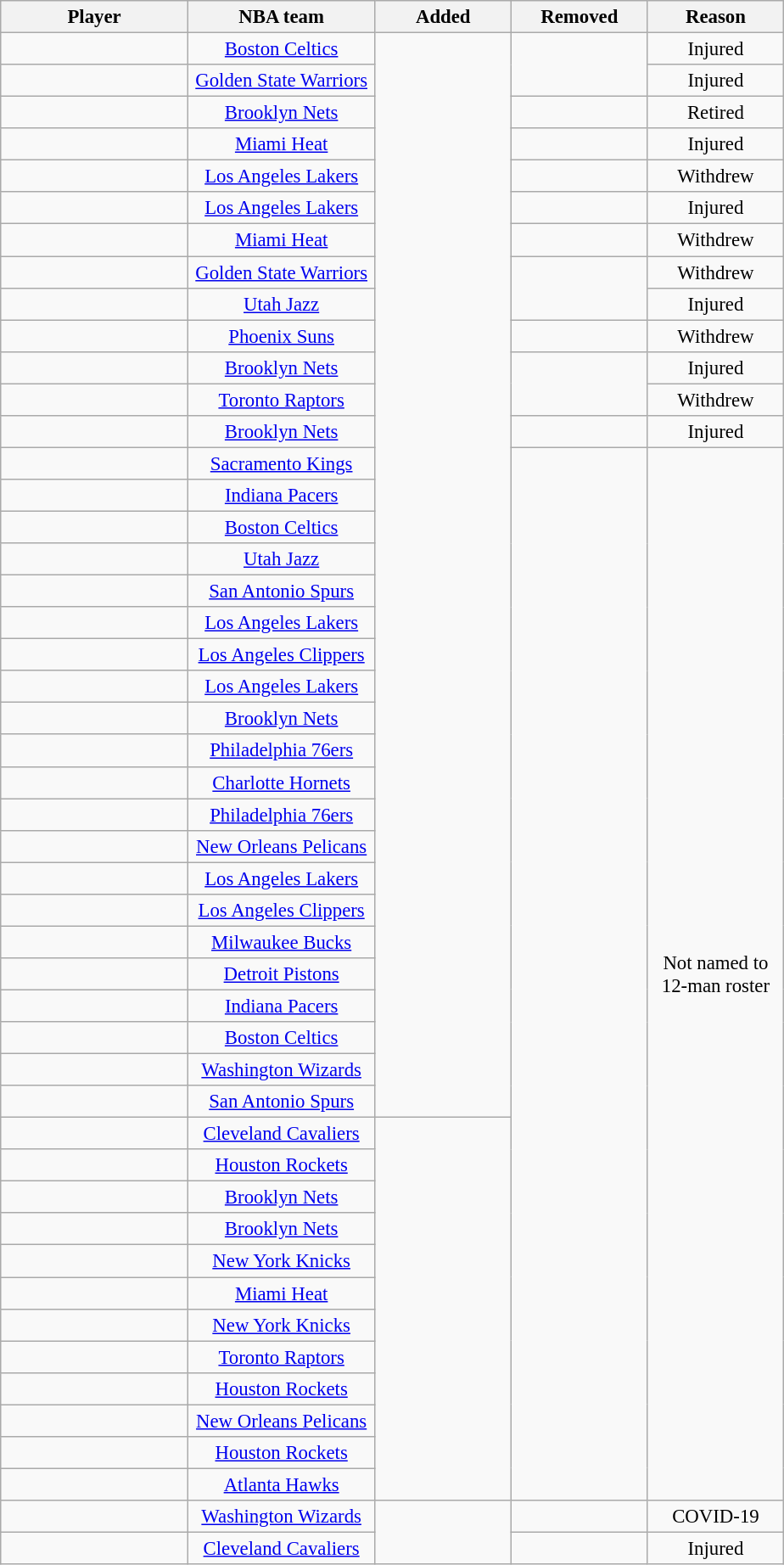<table class="wikitable sortable" style="text-align:center; font-size:95%">
<tr>
<th scope="col" width="140px">Player</th>
<th scope="col" width="140px">NBA team</th>
<th scope="col" width="100px">Added</th>
<th scope="col" width="100px">Removed</th>
<th scope="col" width="100px">Reason</th>
</tr>
<tr>
<td></td>
<td><a href='#'>Boston Celtics</a></td>
<td rowspan=34></td>
<td rowspan=2></td>
<td>Injured</td>
</tr>
<tr>
<td></td>
<td><a href='#'>Golden State Warriors</a></td>
<td>Injured</td>
</tr>
<tr>
<td></td>
<td><a href='#'>Brooklyn Nets</a></td>
<td></td>
<td>Retired</td>
</tr>
<tr>
<td></td>
<td><a href='#'>Miami Heat</a></td>
<td></td>
<td>Injured</td>
</tr>
<tr>
<td></td>
<td><a href='#'>Los Angeles Lakers</a></td>
<td></td>
<td>Withdrew</td>
</tr>
<tr>
<td></td>
<td><a href='#'>Los Angeles Lakers</a></td>
<td></td>
<td>Injured</td>
</tr>
<tr>
<td></td>
<td><a href='#'>Miami Heat</a></td>
<td></td>
<td>Withdrew</td>
</tr>
<tr>
<td></td>
<td><a href='#'>Golden State Warriors</a></td>
<td rowspan=2></td>
<td>Withdrew</td>
</tr>
<tr>
<td></td>
<td><a href='#'>Utah Jazz</a></td>
<td>Injured</td>
</tr>
<tr>
<td></td>
<td><a href='#'>Phoenix Suns</a></td>
<td></td>
<td>Withdrew</td>
</tr>
<tr>
<td></td>
<td><a href='#'>Brooklyn Nets</a></td>
<td rowspan=2></td>
<td>Injured</td>
</tr>
<tr>
<td></td>
<td><a href='#'>Toronto Raptors</a></td>
<td>Withdrew</td>
</tr>
<tr>
<td></td>
<td><a href='#'>Brooklyn Nets</a></td>
<td></td>
<td>Injured</td>
</tr>
<tr>
<td></td>
<td><a href='#'>Sacramento Kings</a></td>
<td rowspan=33></td>
<td rowspan=33>Not named to 12-man roster</td>
</tr>
<tr>
<td></td>
<td><a href='#'>Indiana Pacers</a></td>
</tr>
<tr>
<td></td>
<td><a href='#'>Boston Celtics</a></td>
</tr>
<tr>
<td></td>
<td><a href='#'>Utah Jazz</a></td>
</tr>
<tr>
<td></td>
<td><a href='#'>San Antonio Spurs</a></td>
</tr>
<tr>
<td></td>
<td><a href='#'>Los Angeles Lakers</a></td>
</tr>
<tr>
<td></td>
<td><a href='#'>Los Angeles Clippers</a></td>
</tr>
<tr>
<td></td>
<td><a href='#'>Los Angeles Lakers</a></td>
</tr>
<tr>
<td></td>
<td><a href='#'>Brooklyn Nets</a></td>
</tr>
<tr>
<td></td>
<td><a href='#'>Philadelphia 76ers</a></td>
</tr>
<tr>
<td></td>
<td><a href='#'>Charlotte Hornets</a></td>
</tr>
<tr>
<td></td>
<td><a href='#'>Philadelphia 76ers</a></td>
</tr>
<tr>
<td></td>
<td><a href='#'>New Orleans Pelicans</a></td>
</tr>
<tr>
<td></td>
<td><a href='#'>Los Angeles Lakers</a></td>
</tr>
<tr>
<td></td>
<td><a href='#'>Los Angeles Clippers</a></td>
</tr>
<tr>
<td></td>
<td><a href='#'>Milwaukee Bucks</a></td>
</tr>
<tr>
<td></td>
<td><a href='#'>Detroit Pistons</a></td>
</tr>
<tr>
<td></td>
<td><a href='#'>Indiana Pacers</a></td>
</tr>
<tr>
<td></td>
<td><a href='#'>Boston Celtics</a></td>
</tr>
<tr>
<td></td>
<td><a href='#'>Washington Wizards</a></td>
</tr>
<tr>
<td></td>
<td><a href='#'>San Antonio Spurs</a></td>
</tr>
<tr>
<td></td>
<td><a href='#'>Cleveland Cavaliers</a></td>
<td rowspan=12></td>
</tr>
<tr>
<td></td>
<td><a href='#'>Houston Rockets</a></td>
</tr>
<tr>
<td></td>
<td><a href='#'>Brooklyn Nets</a></td>
</tr>
<tr>
<td></td>
<td><a href='#'>Brooklyn Nets</a></td>
</tr>
<tr>
<td></td>
<td><a href='#'>New York Knicks</a></td>
</tr>
<tr>
<td></td>
<td><a href='#'>Miami Heat</a></td>
</tr>
<tr>
<td></td>
<td><a href='#'>New York Knicks</a></td>
</tr>
<tr>
<td></td>
<td><a href='#'>Toronto Raptors</a></td>
</tr>
<tr>
<td></td>
<td><a href='#'>Houston Rockets</a></td>
</tr>
<tr>
<td></td>
<td><a href='#'>New Orleans Pelicans</a></td>
</tr>
<tr>
<td></td>
<td><a href='#'>Houston Rockets</a></td>
</tr>
<tr>
<td></td>
<td><a href='#'>Atlanta Hawks</a></td>
</tr>
<tr>
<td></td>
<td><a href='#'>Washington Wizards</a></td>
<td rowspan=2></td>
<td></td>
<td>COVID-19</td>
</tr>
<tr>
<td></td>
<td><a href='#'>Cleveland Cavaliers</a></td>
<td></td>
<td>Injured</td>
</tr>
</table>
